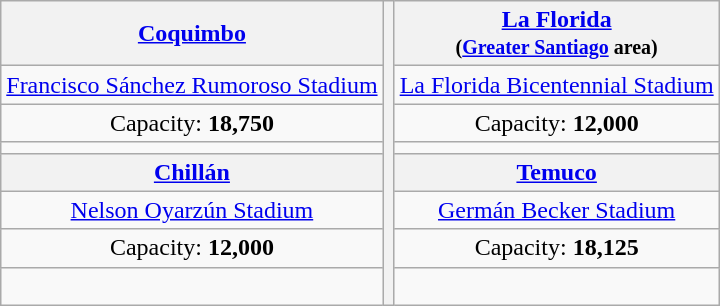<table class="wikitable" style="text-align:center">
<tr>
<th><a href='#'>Coquimbo</a></th>
<th rowspan="8"></th>
<th><a href='#'>La Florida</a><br><small>(<a href='#'>Greater Santiago</a> area)</small></th>
</tr>
<tr>
<td><a href='#'>Francisco Sánchez Rumoroso Stadium</a></td>
<td><a href='#'>La Florida Bicentennial Stadium</a></td>
</tr>
<tr>
<td>Capacity: <strong>18,750</strong></td>
<td>Capacity: <strong>12,000</strong></td>
</tr>
<tr>
<td></td>
<td></td>
</tr>
<tr>
<th><a href='#'>Chillán</a></th>
<th><a href='#'>Temuco</a></th>
</tr>
<tr>
<td><a href='#'>Nelson Oyarzún Stadium</a></td>
<td><a href='#'>Germán Becker Stadium</a></td>
</tr>
<tr>
<td>Capacity: <strong>12,000</strong></td>
<td>Capacity: <strong>18,125</strong></td>
</tr>
<tr>
<td><br><small></small></td>
<td><br><small></small></td>
</tr>
</table>
